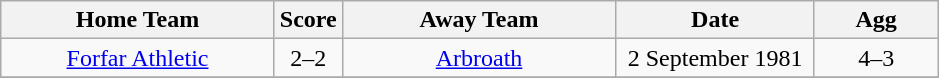<table class="wikitable" style="text-align:center;">
<tr>
<th width=175>Home Team</th>
<th width=20>Score</th>
<th width=175>Away Team</th>
<th width= 125>Date</th>
<th width= 75>Agg</th>
</tr>
<tr>
<td><a href='#'>Forfar Athletic</a></td>
<td>2–2</td>
<td><a href='#'>Arbroath</a></td>
<td>2 September 1981</td>
<td>4–3</td>
</tr>
<tr>
</tr>
</table>
